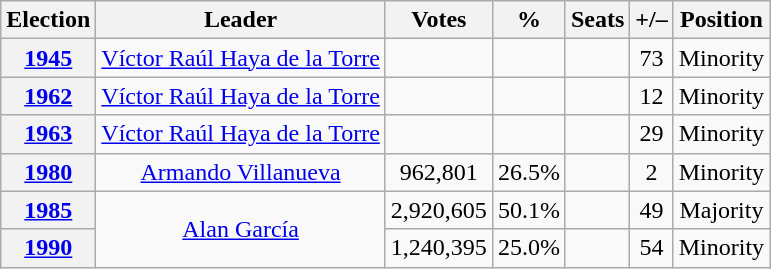<table class=wikitable style=text-align:center>
<tr>
<th>Election</th>
<th>Leader</th>
<th><strong>Votes</strong></th>
<th><strong>%</strong></th>
<th><strong>Seats</strong></th>
<th>+/–</th>
<th>Position</th>
</tr>
<tr>
<th><a href='#'>1945</a></th>
<td><a href='#'>Víctor Raúl Haya de la Torre</a></td>
<td></td>
<td><br></td>
<td></td>
<td> 73</td>
<td>Minority</td>
</tr>
<tr>
<th><a href='#'>1962</a></th>
<td><a href='#'>Víctor Raúl Haya de la Torre</a></td>
<td></td>
<td><br></td>
<td></td>
<td> 12</td>
<td>Minority</td>
</tr>
<tr>
<th><a href='#'>1963</a></th>
<td><a href='#'>Víctor Raúl Haya de la Torre</a></td>
<td></td>
<td></td>
<td></td>
<td> 29</td>
<td>Minority</td>
</tr>
<tr>
<th><a href='#'>1980</a></th>
<td><a href='#'>Armando Villanueva</a></td>
<td>962,801</td>
<td>26.5%</td>
<td></td>
<td> 2</td>
<td>Minority</td>
</tr>
<tr>
<th><a href='#'>1985</a></th>
<td rowspan="2"><a href='#'>Alan García</a></td>
<td>2,920,605</td>
<td>50.1%<br></td>
<td></td>
<td> 49</td>
<td>Majority</td>
</tr>
<tr>
<th><a href='#'>1990</a></th>
<td>1,240,395</td>
<td>25.0%</td>
<td></td>
<td> 54</td>
<td>Minority</td>
</tr>
</table>
